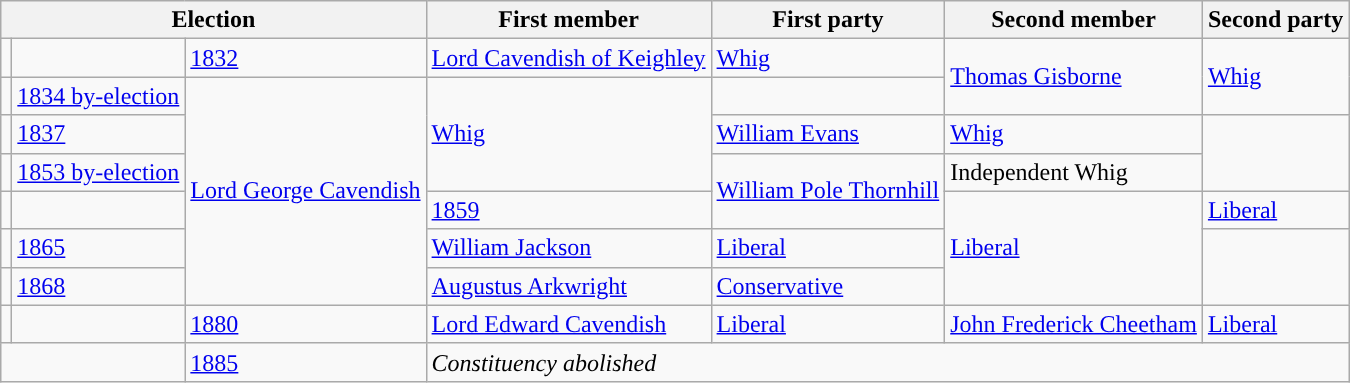<table class="wikitable">
<tr>
<th colspan="3">Election</th>
<th>First member</th>
<th>First party</th>
<th>Second member</th>
<th>Second party</th>
</tr>
<tr>
<td style="color:inherit;background-color: "></td>
<td style="color:inherit;background-color: "></td>
<td><a href='#'>1832</a></td>
<td><a href='#'>Lord Cavendish of Keighley</a></td>
<td><a href='#'>Whig</a></td>
<td rowspan="2"><a href='#'>Thomas Gisborne</a></td>
<td rowspan="2"><a href='#'>Whig</a></td>
</tr>
<tr>
<td style="color:inherit;background-color: "></td>
<td><a href='#'>1834 by-election</a></td>
<td rowspan="6"><a href='#'>Lord George Cavendish</a></td>
<td rowspan="3"><a href='#'>Whig</a></td>
</tr>
<tr>
<td style="color:inherit;background-color: "></td>
<td><a href='#'>1837</a></td>
<td><a href='#'>William Evans</a></td>
<td><a href='#'>Whig</a></td>
</tr>
<tr>
<td style="color:inherit;background-color: "></td>
<td><a href='#'>1853 by-election</a></td>
<td rowspan="2"><a href='#'>William Pole Thornhill</a></td>
<td>Independent Whig</td>
</tr>
<tr>
<td style="color:inherit;background-color: "></td>
<td style="color:inherit;background-color: "></td>
<td><a href='#'>1859</a></td>
<td rowspan="3"><a href='#'>Liberal</a></td>
<td><a href='#'>Liberal</a></td>
</tr>
<tr>
<td style="color:inherit;background-color: "></td>
<td><a href='#'>1865</a></td>
<td><a href='#'>William Jackson</a></td>
<td><a href='#'>Liberal</a></td>
</tr>
<tr>
<td style="color:inherit;background-color: "></td>
<td><a href='#'>1868</a></td>
<td><a href='#'>Augustus Arkwright</a></td>
<td><a href='#'>Conservative</a></td>
</tr>
<tr>
<td style="color:inherit;background-color: "></td>
<td style="color:inherit;background-color: "></td>
<td><a href='#'>1880</a></td>
<td><a href='#'>Lord Edward Cavendish</a></td>
<td><a href='#'>Liberal</a></td>
<td><a href='#'>John Frederick Cheetham</a></td>
<td><a href='#'>Liberal</a></td>
</tr>
<tr>
<td colspan="2"></td>
<td><a href='#'>1885</a></td>
<td colspan="6"><em>Constituency abolished</em></td>
</tr>
</table>
